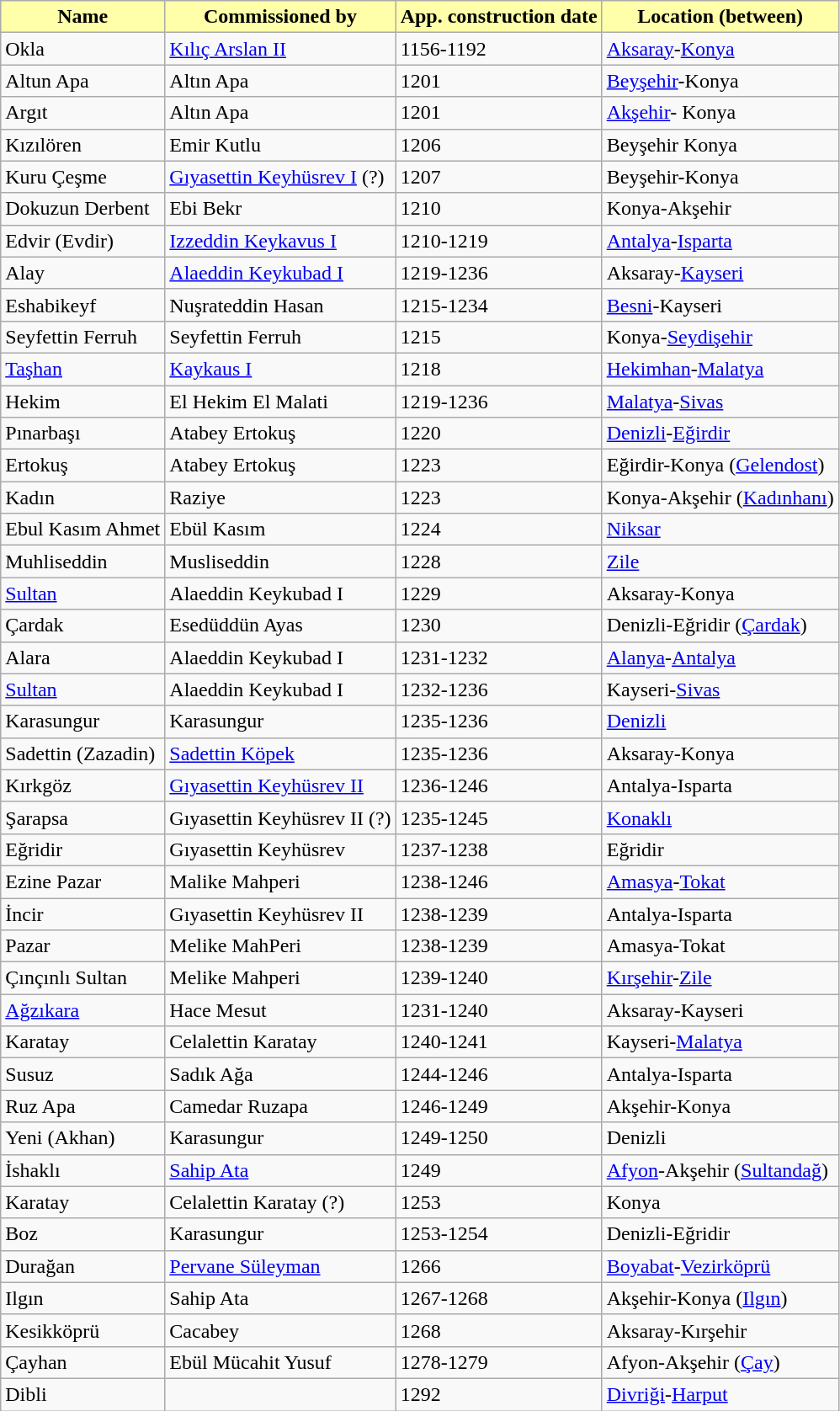<table class="wikitable sortable">
<tr>
<th style=background:#FFFFAA;>Name</th>
<th style=background:#FFFFAA;>Commissioned by</th>
<th style=background:#FFFFAA;>App. construction date</th>
<th style=background:#FFFFAA;>Location (between)</th>
</tr>
<tr>
<td>Okla</td>
<td><a href='#'>Kılıç Arslan II</a></td>
<td>1156-1192</td>
<td><a href='#'>Aksaray</a>-<a href='#'>Konya</a></td>
</tr>
<tr>
<td>Altun Apa</td>
<td>Altın Apa</td>
<td>1201</td>
<td><a href='#'>Beyşehir</a>-Konya</td>
</tr>
<tr>
<td>Argıt</td>
<td>Altın Apa</td>
<td>1201</td>
<td><a href='#'>Akşehir</a>- Konya</td>
</tr>
<tr>
<td>Kızılören</td>
<td>Emir Kutlu</td>
<td>1206</td>
<td>Beyşehir Konya</td>
</tr>
<tr>
<td>Kuru Çeşme</td>
<td><a href='#'>Gıyasettin Keyhüsrev I</a> (?)</td>
<td>1207</td>
<td>Beyşehir-Konya</td>
</tr>
<tr>
<td>Dokuzun Derbent</td>
<td>Ebi Bekr</td>
<td>1210</td>
<td>Konya-Akşehir</td>
</tr>
<tr>
<td>Edvir (Evdir)</td>
<td><a href='#'>Izzeddin Keykavus I</a></td>
<td>1210-1219</td>
<td><a href='#'>Antalya</a>-<a href='#'>Isparta</a> </td>
</tr>
<tr>
<td>Alay</td>
<td><a href='#'>Alaeddin Keykubad I</a></td>
<td>1219-1236</td>
<td>Aksaray-<a href='#'>Kayseri</a></td>
</tr>
<tr>
<td>Eshabikeyf</td>
<td>Nuşrateddin Hasan</td>
<td>1215-1234</td>
<td><a href='#'>Besni</a>-Kayseri</td>
</tr>
<tr>
<td>Seyfettin Ferruh</td>
<td>Seyfettin Ferruh</td>
<td>1215</td>
<td>Konya-<a href='#'>Seydişehir</a></td>
</tr>
<tr>
<td><a href='#'>Taşhan</a></td>
<td><a href='#'>Kaykaus I</a></td>
<td>1218</td>
<td><a href='#'>Hekimhan</a>-<a href='#'>Malatya</a></td>
</tr>
<tr>
<td>Hekim</td>
<td>El Hekim El Malati</td>
<td>1219-1236</td>
<td><a href='#'>Malatya</a>-<a href='#'>Sivas</a></td>
</tr>
<tr>
<td>Pınarbaşı</td>
<td>Atabey Ertokuş</td>
<td>1220</td>
<td><a href='#'>Denizli</a>-<a href='#'>Eğirdir</a></td>
</tr>
<tr>
<td>Ertokuş</td>
<td>Atabey Ertokuş</td>
<td>1223</td>
<td>Eğirdir-Konya (<a href='#'>Gelendost</a>)</td>
</tr>
<tr>
<td>Kadın</td>
<td>Raziye</td>
<td>1223</td>
<td>Konya-Akşehir (<a href='#'>Kadınhanı</a>)</td>
</tr>
<tr>
<td>Ebul Kasım Ahmet</td>
<td>Ebül Kasım</td>
<td>1224</td>
<td><a href='#'>Niksar</a></td>
</tr>
<tr>
<td>Muhliseddin</td>
<td>Musliseddin</td>
<td>1228</td>
<td><a href='#'>Zile</a></td>
</tr>
<tr>
<td><a href='#'>Sultan</a></td>
<td>Alaeddin Keykubad I</td>
<td>1229</td>
<td>Aksaray-Konya</td>
</tr>
<tr>
<td>Çardak</td>
<td>Esedüddün Ayas</td>
<td>1230</td>
<td>Denizli-Eğridir (<a href='#'>Çardak</a>)</td>
</tr>
<tr>
<td>Alara</td>
<td>Alaeddin Keykubad I</td>
<td>1231-1232</td>
<td><a href='#'>Alanya</a>-<a href='#'>Antalya</a> </td>
</tr>
<tr>
<td><a href='#'>Sultan</a></td>
<td>Alaeddin Keykubad I</td>
<td>1232-1236</td>
<td>Kayseri-<a href='#'>Sivas</a></td>
</tr>
<tr>
<td>Karasungur</td>
<td>Karasungur</td>
<td>1235-1236</td>
<td><a href='#'>Denizli</a></td>
</tr>
<tr ->
<td>Sadettin (Zazadin)</td>
<td><a href='#'>Sadettin Köpek</a></td>
<td>1235-1236</td>
<td>Aksaray-Konya</td>
</tr>
<tr>
<td>Kırkgöz</td>
<td><a href='#'>Gıyasettin Keyhüsrev II</a></td>
<td>1236-1246</td>
<td>Antalya-Isparta</td>
</tr>
<tr>
<td>Şarapsa</td>
<td>Gıyasettin Keyhüsrev II (?)</td>
<td>1235-1245</td>
<td><a href='#'>Konaklı</a> </td>
</tr>
<tr>
<td>Eğridir</td>
<td>Gıyasettin Keyhüsrev</td>
<td>1237-1238</td>
<td>Eğridir</td>
</tr>
<tr>
<td>Ezine Pazar</td>
<td>Malike Mahperi</td>
<td>1238-1246</td>
<td><a href='#'>Amasya</a>-<a href='#'>Tokat</a></td>
</tr>
<tr>
<td>İncir</td>
<td>Gıyasettin Keyhüsrev II</td>
<td>1238-1239</td>
<td>Antalya-Isparta</td>
</tr>
<tr>
<td>Pazar</td>
<td>Melike MahPeri</td>
<td>1238-1239</td>
<td>Amasya-Tokat</td>
</tr>
<tr>
<td>Çınçınlı Sultan</td>
<td>Melike Mahperi</td>
<td>1239-1240</td>
<td><a href='#'>Kırşehir</a>-<a href='#'>Zile</a></td>
</tr>
<tr>
<td><a href='#'>Ağzıkara</a></td>
<td>Hace Mesut</td>
<td>1231-1240</td>
<td>Aksaray-Kayseri</td>
</tr>
<tr>
<td>Karatay</td>
<td>Celalettin Karatay</td>
<td>1240-1241</td>
<td>Kayseri-<a href='#'>Malatya</a></td>
</tr>
<tr>
<td>Susuz</td>
<td>Sadık Ağa</td>
<td>1244-1246</td>
<td>Antalya-Isparta</td>
</tr>
<tr>
<td>Ruz Apa</td>
<td>Camedar Ruzapa</td>
<td>1246-1249</td>
<td>Akşehir-Konya</td>
</tr>
<tr>
<td>Yeni (Akhan)</td>
<td>Karasungur</td>
<td>1249-1250</td>
<td>Denizli</td>
</tr>
<tr>
<td>İshaklı</td>
<td><a href='#'>Sahip Ata</a></td>
<td>1249</td>
<td><a href='#'>Afyon</a>-Akşehir (<a href='#'>Sultandağ</a>)</td>
</tr>
<tr>
<td>Karatay</td>
<td>Celalettin Karatay (?)</td>
<td>1253</td>
<td>Konya</td>
</tr>
<tr>
<td>Boz</td>
<td>Karasungur</td>
<td>1253-1254</td>
<td>Denizli-Eğridir</td>
</tr>
<tr>
<td>Durağan</td>
<td><a href='#'>Pervane Süleyman</a></td>
<td>1266</td>
<td><a href='#'>Boyabat</a>-<a href='#'>Vezirköprü</a></td>
</tr>
<tr>
<td>Ilgın</td>
<td>Sahip Ata</td>
<td>1267-1268</td>
<td>Akşehir-Konya (<a href='#'>Ilgın</a>)</td>
</tr>
<tr>
<td>Kesikköprü</td>
<td>Cacabey</td>
<td>1268</td>
<td>Aksaray-Kırşehir</td>
</tr>
<tr>
<td>Çayhan</td>
<td>Ebül Mücahit Yusuf</td>
<td>1278-1279</td>
<td>Afyon-Akşehir (<a href='#'>Çay</a>)</td>
</tr>
<tr>
<td>Dibli</td>
<td></td>
<td>1292</td>
<td><a href='#'>Divriği</a>-<a href='#'>Harput</a></td>
</tr>
</table>
